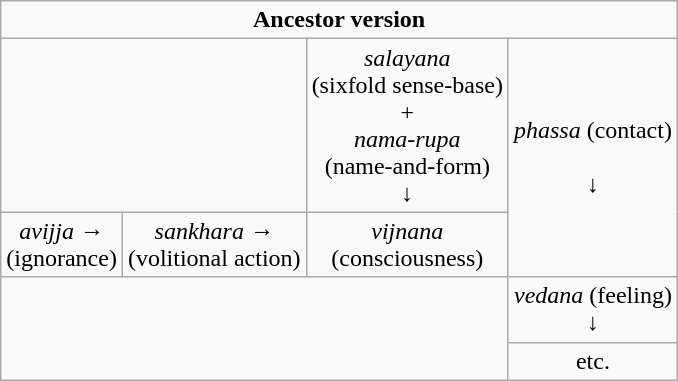<table class="wikitable floatleft mw-collapsible autocollapse" border="1" cellpadding="3" cellspacing="0" style="font-size:100%">
<tr>
<td style="text-align:center;" colspan= 4><strong>Ancestor version</strong></td>
</tr>
<tr>
<td colspan=2></td>
<td style="text-align:center;"><em>salayana</em><br>(sixfold sense-base)<br>+<br><em>nama-rupa</em><br>(name-and-form)<br>↓</td>
<td style="text-align:center;" rowspan=2><em>phassa</em> (contact)<br><br>↓</td>
</tr>
<tr>
<td style="text-align:center;"><em>avijja</em> →<br>(ignorance)</td>
<td style="text-align:center;"><em>sankhara</em> →<br>(volitional action)</td>
<td style="text-align:center;"><em>vijnana</em><br>(consciousness)</td>
</tr>
<tr>
<td colspan=3 rowspan=2></td>
<td style="text-align:center;"><em>vedana</em> (feeling)<br>↓</td>
</tr>
<tr>
<td style="text-align:center;">etc.</td>
</tr>
</table>
